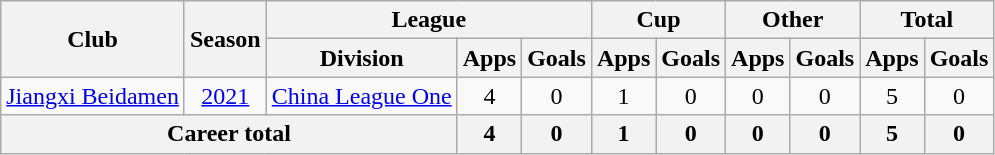<table class="wikitable" style="text-align: center">
<tr>
<th rowspan="2">Club</th>
<th rowspan="2">Season</th>
<th colspan="3">League</th>
<th colspan="2">Cup</th>
<th colspan="2">Other</th>
<th colspan="2">Total</th>
</tr>
<tr>
<th>Division</th>
<th>Apps</th>
<th>Goals</th>
<th>Apps</th>
<th>Goals</th>
<th>Apps</th>
<th>Goals</th>
<th>Apps</th>
<th>Goals</th>
</tr>
<tr>
<td><a href='#'>Jiangxi Beidamen</a></td>
<td><a href='#'>2021</a></td>
<td><a href='#'>China League One</a></td>
<td>4</td>
<td>0</td>
<td>1</td>
<td>0</td>
<td>0</td>
<td>0</td>
<td>5</td>
<td>0</td>
</tr>
<tr>
<th colspan=3>Career total</th>
<th>4</th>
<th>0</th>
<th>1</th>
<th>0</th>
<th>0</th>
<th>0</th>
<th>5</th>
<th>0</th>
</tr>
</table>
